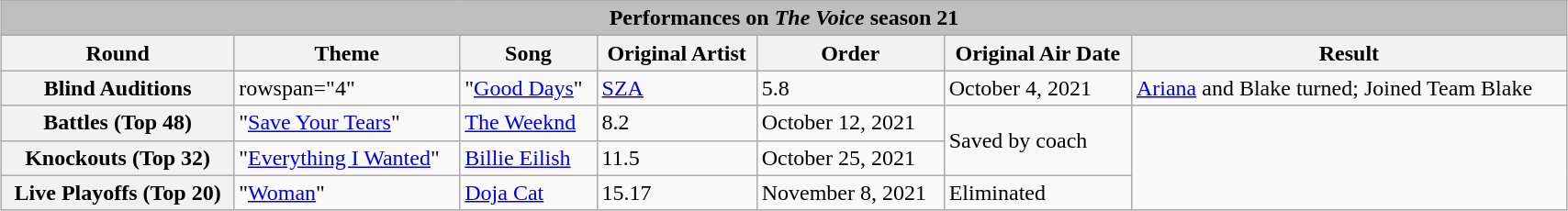<table class="wikitable collapsible collapsed" style="width:90%; margin:1em auto 1em auto;">
<tr>
<th colspan="7" style="background:#BFBFBF;">Performances on <em>The Voice</em> season 21</th>
</tr>
<tr>
<th>Round</th>
<th>Theme</th>
<th>Song</th>
<th>Original Artist</th>
<th>Order</th>
<th>Original Air Date</th>
<th>Result</th>
</tr>
<tr>
<th>Blind Auditions</th>
<td>rowspan="4" </td>
<td>"<a href='#'>Good Days</a>"</td>
<td><a href='#'>SZA</a></td>
<td>5.8</td>
<td>October 4, 2021</td>
<td><a href='#'>Ariana</a> and Blake turned; Joined Team Blake</td>
</tr>
<tr>
<th>Battles (Top 48)</th>
<td>"<a href='#'>Save Your Tears</a>" </td>
<td><a href='#'>The Weeknd</a></td>
<td>8.2</td>
<td>October 12, 2021</td>
<td rowspan="2">Saved by coach</td>
</tr>
<tr>
<th>Knockouts (Top 32)</th>
<td>"<a href='#'>Everything I Wanted</a>"</td>
<td><a href='#'>Billie Eilish</a></td>
<td>11.5</td>
<td>October 25, 2021</td>
</tr>
<tr>
<th>Live Playoffs (Top 20)</th>
<td>"<a href='#'>Woman</a>"</td>
<td><a href='#'>Doja Cat</a></td>
<td>15.17</td>
<td>November 8, 2021</td>
<td>Eliminated</td>
</tr>
</table>
